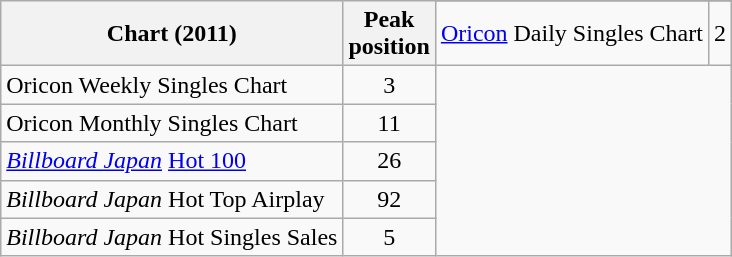<table class="wikitable sortable" border="1">
<tr>
<th rowspan="2">Chart (2011)</th>
<th rowspan="2">Peak<br>position</th>
</tr>
<tr>
<td><a href='#'>Oricon</a> Daily Singles Chart</td>
<td style="text-align:center;">2</td>
</tr>
<tr>
<td>Oricon Weekly Singles Chart</td>
<td style="text-align:center;">3</td>
</tr>
<tr>
<td>Oricon Monthly Singles Chart</td>
<td style="text-align:center;">11</td>
</tr>
<tr>
<td><em><a href='#'>Billboard Japan</a></em> <a href='#'>Hot 100</a></td>
<td style="text-align:center;">26</td>
</tr>
<tr>
<td><em>Billboard Japan</em> Hot Top Airplay</td>
<td style="text-align:center;">92</td>
</tr>
<tr>
<td><em>Billboard Japan</em> Hot Singles Sales</td>
<td style="text-align:center;">5</td>
</tr>
</table>
